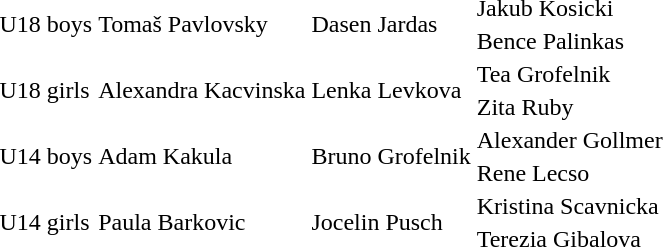<table>
<tr>
<td rowspan="2">U18 boys<br></td>
<td rowspan="2"> Tomaš Pavlovsky</td>
<td rowspan="2"> Dasen Jardas</td>
<td> Jakub Kosicki</td>
</tr>
<tr>
<td> Bence Palinkas</td>
</tr>
<tr>
<td rowspan="2">U18 girls<br></td>
<td rowspan="2"> Alexandra Kacvinska</td>
<td rowspan="2"> Lenka Levkova</td>
<td> Tea Grofelnik</td>
</tr>
<tr>
<td> Zita Ruby</td>
</tr>
<tr>
<td rowspan="2">U14 boys<br></td>
<td rowspan="2"> Adam Kakula</td>
<td rowspan="2"> Bruno Grofelnik</td>
<td> Alexander Gollmer</td>
</tr>
<tr>
<td> Rene Lecso</td>
</tr>
<tr>
<td rowspan="2">U14 girls<br></td>
<td rowspan="2"> Paula Barkovic</td>
<td rowspan="2"> Jocelin Pusch</td>
<td> Kristina Scavnicka</td>
</tr>
<tr>
<td> Terezia Gibalova</td>
</tr>
</table>
